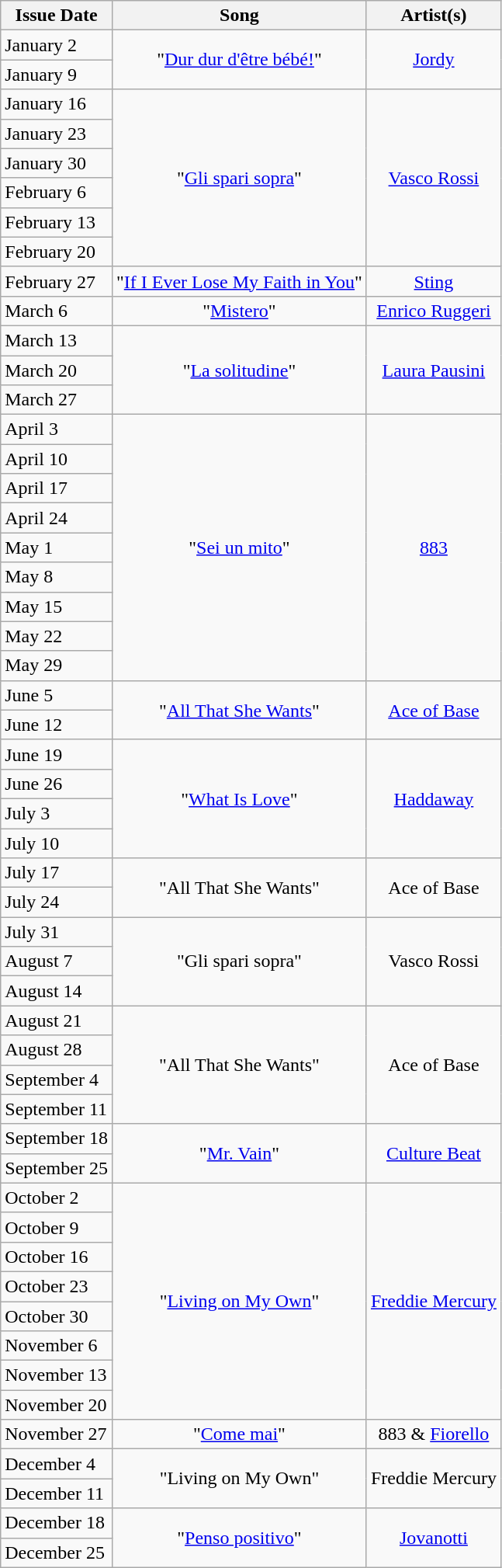<table class="wikitable">
<tr>
<th align="center">Issue Date</th>
<th align="center">Song</th>
<th align="center">Artist(s)</th>
</tr>
<tr>
<td align="left">January 2</td>
<td align="center" rowspan="2">"<a href='#'>Dur dur d'être bébé!</a>"</td>
<td align="center" rowspan="2"><a href='#'>Jordy</a></td>
</tr>
<tr>
<td>January 9</td>
</tr>
<tr>
<td align="left">January 16</td>
<td align="center" rowspan="6">"<a href='#'>Gli spari sopra</a>"</td>
<td align="center" rowspan="6"><a href='#'>Vasco Rossi</a></td>
</tr>
<tr>
<td>January 23</td>
</tr>
<tr>
<td>January 30</td>
</tr>
<tr>
<td>February 6</td>
</tr>
<tr>
<td>February 13</td>
</tr>
<tr>
<td>February 20</td>
</tr>
<tr>
<td align="left">February 27</td>
<td align="center" rowspan="1">"<a href='#'>If I Ever Lose My Faith in You</a>"</td>
<td align="center" rowspan="1"><a href='#'>Sting</a></td>
</tr>
<tr>
<td align="left">March 6</td>
<td align="center" rowspan="1">"<a href='#'>Mistero</a>"</td>
<td align="center" rowspan="1"><a href='#'>Enrico Ruggeri</a></td>
</tr>
<tr>
<td align="left">March 13</td>
<td align="center" rowspan="3">"<a href='#'>La solitudine</a>"</td>
<td align="center" rowspan="3"><a href='#'>Laura Pausini</a></td>
</tr>
<tr>
<td>March 20</td>
</tr>
<tr>
<td>March 27</td>
</tr>
<tr>
<td align="left">April 3</td>
<td align="center" rowspan="9">"<a href='#'>Sei un mito</a>"</td>
<td align="center" rowspan="9"><a href='#'>883</a></td>
</tr>
<tr>
<td>April 10</td>
</tr>
<tr>
<td>April 17</td>
</tr>
<tr>
<td>April 24</td>
</tr>
<tr>
<td>May 1</td>
</tr>
<tr>
<td>May 8</td>
</tr>
<tr>
<td>May 15</td>
</tr>
<tr>
<td>May 22</td>
</tr>
<tr>
<td>May 29</td>
</tr>
<tr>
<td align="left">June 5</td>
<td align="center" rowspan="2">"<a href='#'>All That She Wants</a>"</td>
<td align="center" rowspan="2"><a href='#'>Ace of Base</a></td>
</tr>
<tr>
<td>June 12</td>
</tr>
<tr>
<td align="left">June 19</td>
<td align="center" rowspan="4">"<a href='#'>What Is Love</a>"</td>
<td align="center" rowspan="4"><a href='#'>Haddaway</a></td>
</tr>
<tr>
<td>June 26</td>
</tr>
<tr>
<td>July 3</td>
</tr>
<tr>
<td>July 10</td>
</tr>
<tr>
<td align="left">July 17</td>
<td align="center" rowspan="2">"All That She Wants"</td>
<td align="center" rowspan="2">Ace of Base</td>
</tr>
<tr>
<td>July 24</td>
</tr>
<tr>
<td align="left">July 31</td>
<td align="center" rowspan="3">"Gli spari sopra"</td>
<td align="center" rowspan="3">Vasco Rossi</td>
</tr>
<tr>
<td>August 7</td>
</tr>
<tr>
<td>August 14</td>
</tr>
<tr>
<td align="left">August 21</td>
<td align="center" rowspan="4">"All That She Wants"</td>
<td align="center" rowspan="4">Ace of Base</td>
</tr>
<tr>
<td>August 28</td>
</tr>
<tr>
<td>September 4</td>
</tr>
<tr>
<td>September 11</td>
</tr>
<tr>
<td align="left">September 18</td>
<td align="center" rowspan="2">"<a href='#'>Mr. Vain</a>"</td>
<td align="center" rowspan="2"><a href='#'>Culture Beat</a></td>
</tr>
<tr>
<td>September 25</td>
</tr>
<tr>
<td align="left">October 2</td>
<td align="center" rowspan="8">"<a href='#'>Living on My Own</a>"</td>
<td align="center" rowspan="8"><a href='#'>Freddie Mercury</a></td>
</tr>
<tr>
<td>October 9</td>
</tr>
<tr>
<td>October 16</td>
</tr>
<tr>
<td>October 23</td>
</tr>
<tr>
<td>October 30</td>
</tr>
<tr>
<td>November 6</td>
</tr>
<tr>
<td>November 13</td>
</tr>
<tr>
<td>November 20</td>
</tr>
<tr>
<td align="left">November 27</td>
<td align="center" rowspan="1">"<a href='#'>Come mai</a>"</td>
<td align="center" rowspan="1">883 & <a href='#'>Fiorello</a></td>
</tr>
<tr>
<td align="left">December 4</td>
<td align="center" rowspan="2">"Living on My Own"</td>
<td align="center" rowspan="2">Freddie Mercury</td>
</tr>
<tr>
<td>December 11</td>
</tr>
<tr>
<td align="left">December 18</td>
<td align="center" rowspan="2">"<a href='#'>Penso positivo</a>"</td>
<td align="center" rowspan="2"><a href='#'>Jovanotti</a></td>
</tr>
<tr>
<td>December 25</td>
</tr>
</table>
